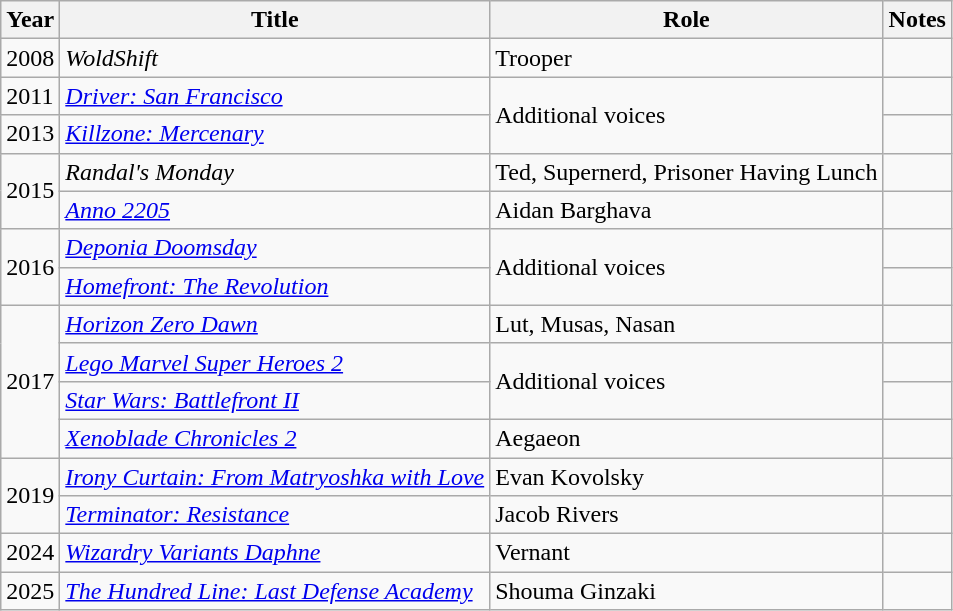<table class="wikitable">
<tr>
<th>Year</th>
<th>Title</th>
<th>Role</th>
<th>Notes</th>
</tr>
<tr>
<td>2008</td>
<td><em>WoldShift</em></td>
<td>Trooper</td>
<td></td>
</tr>
<tr>
<td>2011</td>
<td><em><a href='#'>Driver: San Francisco</a></em></td>
<td rowspan="2">Additional voices</td>
<td></td>
</tr>
<tr>
<td>2013</td>
<td><em><a href='#'>Killzone: Mercenary</a></em></td>
<td></td>
</tr>
<tr>
<td rowspan="2">2015</td>
<td><em>Randal's Monday</em></td>
<td>Ted, Supernerd, Prisoner Having Lunch</td>
<td></td>
</tr>
<tr>
<td><em><a href='#'>Anno 2205</a></em></td>
<td>Aidan Barghava</td>
<td></td>
</tr>
<tr>
<td rowspan="2">2016</td>
<td><em><a href='#'>Deponia Doomsday</a></em></td>
<td rowspan="2">Additional voices</td>
<td></td>
</tr>
<tr>
<td><em><a href='#'>Homefront: The Revolution</a></em></td>
<td></td>
</tr>
<tr>
<td rowspan="4">2017</td>
<td><em><a href='#'>Horizon Zero Dawn</a></em></td>
<td>Lut, Musas, Nasan</td>
<td></td>
</tr>
<tr>
<td><em><a href='#'>Lego Marvel Super Heroes 2</a></em></td>
<td rowspan="2">Additional voices</td>
<td></td>
</tr>
<tr>
<td><em><a href='#'>Star Wars: Battlefront II</a></em></td>
<td></td>
</tr>
<tr>
<td><em><a href='#'>Xenoblade Chronicles 2</a></em></td>
<td>Aegaeon</td>
<td></td>
</tr>
<tr>
<td rowspan= "2">2019</td>
<td><em><a href='#'>Irony Curtain: From Matryoshka with Love</a></em></td>
<td>Evan Kovolsky</td>
<td></td>
</tr>
<tr>
<td><em><a href='#'>Terminator: Resistance</a></em></td>
<td>Jacob Rivers</td>
<td></td>
</tr>
<tr>
<td rowspan="1">2024</td>
<td><em><a href='#'>Wizardry Variants Daphne</a></em></td>
<td>Vernant</td>
<td></td>
</tr>
<tr>
<td>2025</td>
<td><em><a href='#'>The Hundred Line: Last Defense Academy</a></em></td>
<td>Shouma Ginzaki</td>
<td></td>
</tr>
</table>
